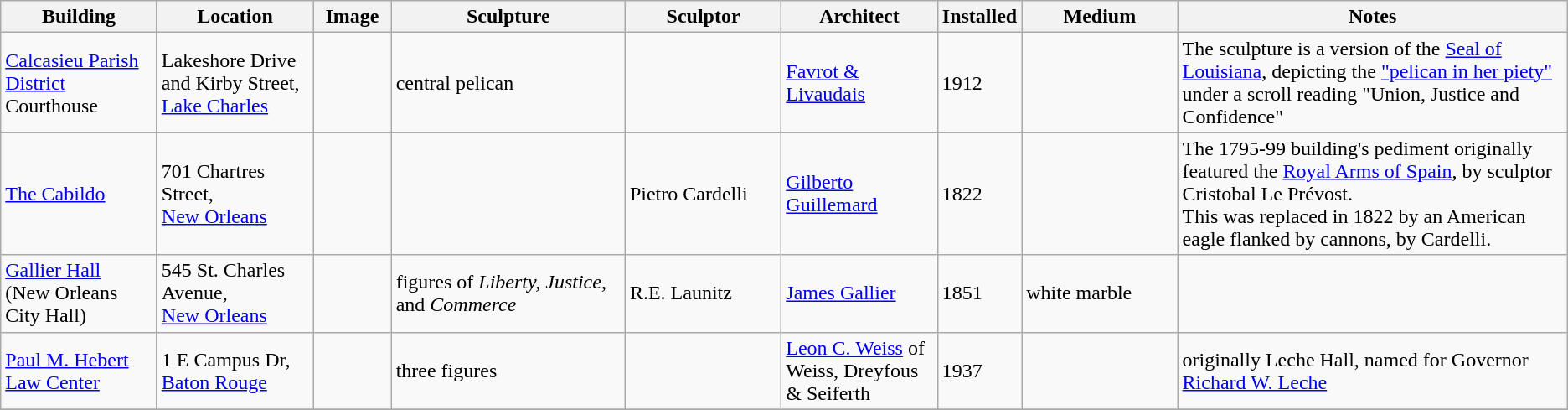<table class="wikitable sortable">
<tr>
<th width="10%">Building</th>
<th width="10%">Location</th>
<th width="5%">Image</th>
<th width="15%">Sculpture</th>
<th width="10%">Sculptor</th>
<th width="10%">Architect</th>
<th width="5%">Installed</th>
<th width="10%">Medium</th>
<th width="25%">Notes</th>
</tr>
<tr>
<td><a href='#'>Calcasieu Parish District</a> Courthouse</td>
<td>Lakeshore Drive and Kirby Street, <a href='#'>Lake Charles</a></td>
<td></td>
<td>central pelican</td>
<td></td>
<td><a href='#'>Favrot & Livaudais</a></td>
<td>1912</td>
<td></td>
<td>The sculpture is a version of the <a href='#'>Seal of Louisiana</a>, depicting the <a href='#'>"pelican in her piety"</a> under a scroll reading "Union, Justice and Confidence"</td>
</tr>
<tr>
<td><a href='#'>The Cabildo</a></td>
<td>701 Chartres Street,<br><a href='#'>New Orleans</a></td>
<td></td>
<td></td>
<td>Pietro Cardelli</td>
<td><a href='#'>Gilberto Guillemard</a></td>
<td>1822</td>
<td></td>
<td>The 1795-99 building's pediment originally featured the <a href='#'>Royal Arms of Spain</a>, by sculptor Cristobal Le Prévost.<br>This was replaced in 1822 by an American eagle flanked by cannons, by Cardelli.</td>
</tr>
<tr>
<td><a href='#'>Gallier Hall</a><br>(New Orleans City Hall)</td>
<td>545 St. Charles Avenue,<br><a href='#'>New Orleans</a></td>
<td></td>
<td>figures of <em>Liberty, Justice</em>, and <em>Commerce</em></td>
<td>R.E. Launitz</td>
<td><a href='#'>James Gallier</a></td>
<td>1851</td>
<td>white marble</td>
<td></td>
</tr>
<tr>
<td><a href='#'>Paul M. Hebert Law Center</a></td>
<td>1 E Campus Dr,<br><a href='#'>Baton Rouge</a></td>
<td></td>
<td>three figures</td>
<td></td>
<td><a href='#'>Leon C. Weiss</a> of Weiss, Dreyfous & Seiferth</td>
<td>1937</td>
<td></td>
<td>originally Leche Hall, named for Governor <a href='#'>Richard W. Leche</a></td>
</tr>
<tr>
</tr>
</table>
